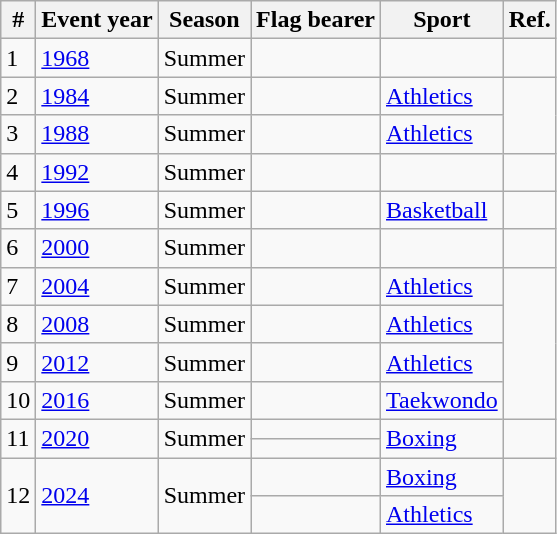<table class="wikitable sortable">
<tr>
<th>#</th>
<th>Event year</th>
<th>Season</th>
<th>Flag bearer</th>
<th>Sport</th>
<th>Ref.</th>
</tr>
<tr>
<td>1</td>
<td><a href='#'>1968</a></td>
<td>Summer</td>
<td></td>
<td></td>
<td></td>
</tr>
<tr>
<td>2</td>
<td><a href='#'>1984</a></td>
<td>Summer</td>
<td></td>
<td><a href='#'>Athletics</a></td>
<td rowspan=2></td>
</tr>
<tr>
<td>3</td>
<td><a href='#'>1988</a></td>
<td>Summer</td>
<td></td>
<td><a href='#'>Athletics</a></td>
</tr>
<tr>
<td>4</td>
<td><a href='#'>1992</a></td>
<td>Summer</td>
<td></td>
<td></td>
<td></td>
</tr>
<tr>
<td>5</td>
<td><a href='#'>1996</a></td>
<td>Summer</td>
<td></td>
<td><a href='#'>Basketball</a></td>
<td></td>
</tr>
<tr>
<td>6</td>
<td><a href='#'>2000</a></td>
<td>Summer</td>
<td></td>
<td></td>
<td></td>
</tr>
<tr>
<td>7</td>
<td><a href='#'>2004</a></td>
<td>Summer</td>
<td></td>
<td><a href='#'>Athletics</a></td>
<td rowspan=4></td>
</tr>
<tr>
<td>8</td>
<td><a href='#'>2008</a></td>
<td>Summer</td>
<td></td>
<td><a href='#'>Athletics</a></td>
</tr>
<tr>
<td>9</td>
<td><a href='#'>2012</a></td>
<td>Summer</td>
<td></td>
<td><a href='#'>Athletics</a></td>
</tr>
<tr>
<td>10</td>
<td><a href='#'>2016</a></td>
<td>Summer</td>
<td></td>
<td><a href='#'>Taekwondo</a></td>
</tr>
<tr>
<td rowspan=2>11</td>
<td rowspan=2><a href='#'>2020</a></td>
<td rowspan=2>Summer</td>
<td></td>
<td rowspan=2><a href='#'>Boxing</a></td>
<td rowspan=2></td>
</tr>
<tr>
<td></td>
</tr>
<tr>
<td rowspan=2>12</td>
<td rowspan=2><a href='#'>2024</a></td>
<td rowspan=2>Summer</td>
<td></td>
<td><a href='#'>Boxing</a></td>
<td rowspan=2></td>
</tr>
<tr>
<td></td>
<td><a href='#'>Athletics</a></td>
</tr>
</table>
